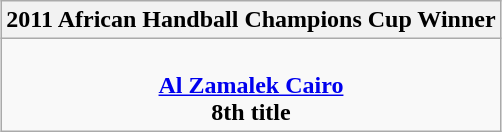<table class=wikitable style="text-align:center; margin:auto">
<tr>
<th>2011 African Handball Champions Cup Winner</th>
</tr>
<tr>
<td><br><strong><a href='#'>Al Zamalek Cairo</a></strong><br><strong>8th title</strong></td>
</tr>
</table>
